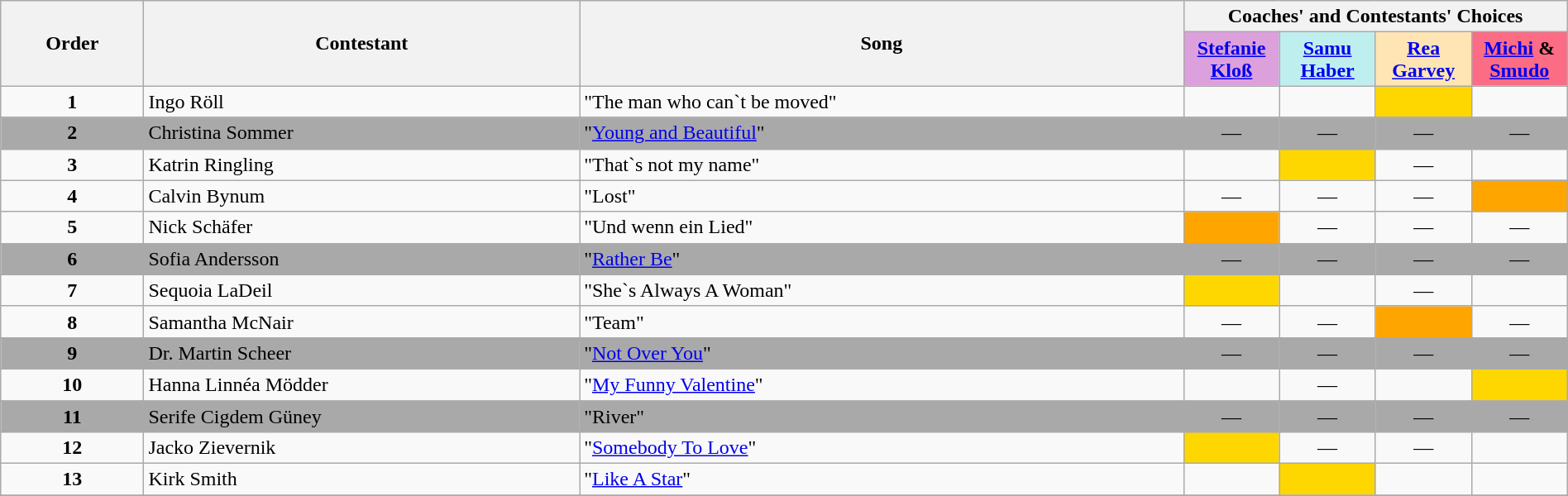<table class="wikitable" style="width:100%;">
<tr>
<th rowspan=2>Order</th>
<th rowspan=2>Contestant</th>
<th rowspan=2>Song</th>
<th colspan=4>Coaches' and Contestants' Choices</th>
</tr>
<tr>
<th style="background-color:#dca0dc" width="70"><a href='#'>Stefanie Kloß</a></th>
<th style="background-color:#bfeeee" width="70"><a href='#'>Samu Haber</a></th>
<th style="background-color:#ffe5b4" width="70"><a href='#'>Rea Garvey</a></th>
<th style="background-color:#FC6C85" width="70"><a href='#'>Michi</a> & <a href='#'>Smudo</a></th>
</tr>
<tr>
<td align="center"><strong>1</strong></td>
<td>Ingo Röll</td>
<td>"The man who can`t be moved"</td>
<td style=";text-align:center;"></td>
<td style=";text-align:center;"></td>
<td style="background:gold;text-align:center;"></td>
<td style=";text-align:center;"></td>
</tr>
<tr>
</tr>
<tr bgcolor=darkgrey>
<td align="center"><strong>2</strong></td>
<td>Christina Sommer</td>
<td>"<a href='#'>Young and Beautiful</a>"</td>
<td align="center">—</td>
<td align="center">—</td>
<td align="center">—</td>
<td align="center">—</td>
</tr>
<tr>
<td align="center"><strong>3</strong></td>
<td>Katrin Ringling</td>
<td>"That`s not my name"</td>
<td style=";text-align:center;"></td>
<td style="background:gold;text-align:center;"></td>
<td align="center">—</td>
<td style=";text-align:center;"></td>
</tr>
<tr>
<td align="center"><strong>4</strong></td>
<td>Calvin Bynum</td>
<td>"Lost"</td>
<td align="center">—</td>
<td align="center">—</td>
<td align="center">—</td>
<td style="background:orange;text-align:center;"></td>
</tr>
<tr>
<td align="center"><strong>5</strong></td>
<td>Nick Schäfer</td>
<td>"Und wenn ein Lied"</td>
<td style="background:orange;text-align:center;"></td>
<td align="center">—</td>
<td align="center">—</td>
<td align="center">—</td>
</tr>
<tr>
</tr>
<tr bgcolor=darkgrey>
<td align="center"><strong>6</strong></td>
<td>Sofia Andersson</td>
<td>"<a href='#'>Rather Be</a>"</td>
<td align="center">—</td>
<td align="center">—</td>
<td align="center">—</td>
<td align="center">—</td>
</tr>
<tr>
<td align="center"><strong>7</strong></td>
<td>Sequoia LaDeil</td>
<td>"She`s Always A Woman"</td>
<td style="background:gold;text-align:center;"></td>
<td style=";text-align:center;"></td>
<td align="center">—</td>
<td style=";text-align:center;"></td>
</tr>
<tr>
<td align="center"><strong>8</strong></td>
<td>Samantha McNair</td>
<td>"Team"</td>
<td align="center">—</td>
<td align="center">—</td>
<td style="background:orange;text-align:center;"></td>
<td align="center">—</td>
</tr>
<tr>
</tr>
<tr bgcolor=darkgrey>
<td align="center"><strong>9</strong></td>
<td>Dr. Martin Scheer</td>
<td>"<a href='#'>Not Over You</a>"</td>
<td align="center">—</td>
<td align="center">—</td>
<td align="center">—</td>
<td align="center">—</td>
</tr>
<tr>
<td align="center"><strong>10</strong></td>
<td>Hanna Linnéa Mödder</td>
<td>"<a href='#'>My Funny Valentine</a>"</td>
<td style=";text-align:center;"></td>
<td align="center">—</td>
<td style=";text-align:center;"></td>
<td style="background:gold;text-align:center;"></td>
</tr>
<tr>
</tr>
<tr bgcolor=darkgrey>
<td align="center"><strong>11</strong></td>
<td>Serife Cigdem Güney</td>
<td>"River"</td>
<td align="center">—</td>
<td align="center">—</td>
<td align="center">—</td>
<td align="center">—</td>
</tr>
<tr>
<td align="center"><strong>12</strong></td>
<td>Jacko Zievernik</td>
<td>"<a href='#'>Somebody To Love</a>"</td>
<td style="background:gold;text-align:center;"></td>
<td align="center">—</td>
<td align="center">—</td>
<td style=";text-align:center;"></td>
</tr>
<tr>
<td align="center"><strong>13</strong></td>
<td>Kirk Smith</td>
<td>"<a href='#'>Like A Star</a>"</td>
<td style=";text-align:center;"></td>
<td style="background:gold;text-align:center;"></td>
<td style=";text-align:center;"></td>
<td style=";text-align:center;"></td>
</tr>
<tr>
</tr>
</table>
